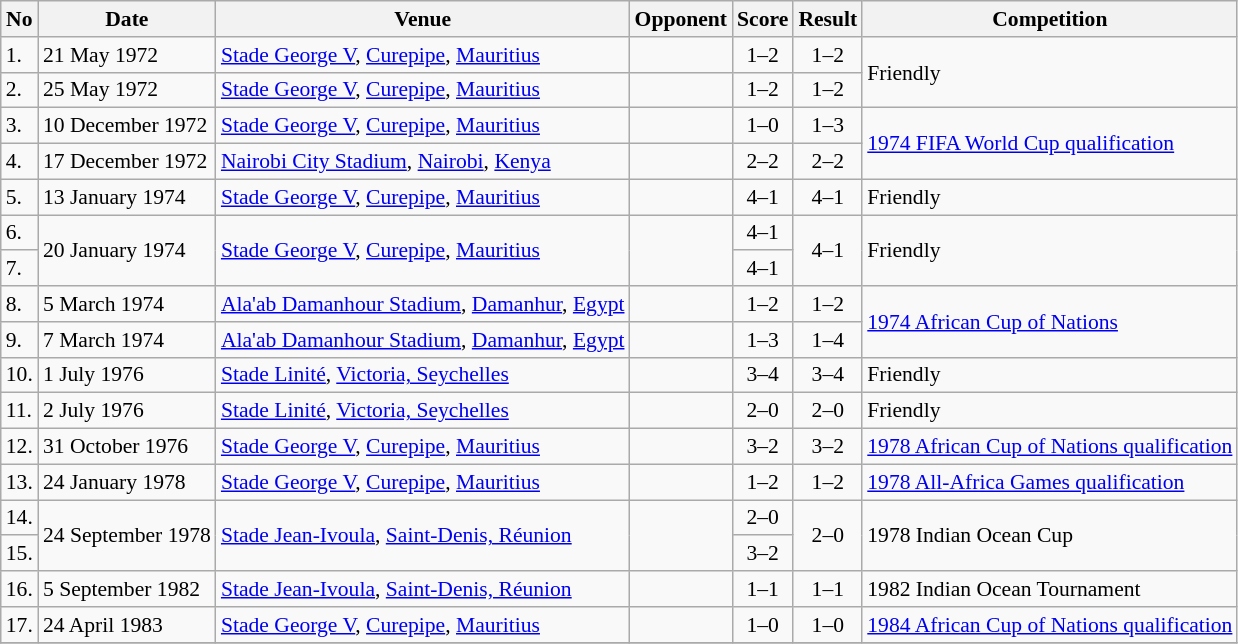<table class="wikitable" style="font-size:90%;">
<tr>
<th>No</th>
<th>Date</th>
<th>Venue</th>
<th>Opponent</th>
<th>Score</th>
<th>Result</th>
<th>Competition</th>
</tr>
<tr>
<td>1.</td>
<td>21 May 1972</td>
<td><a href='#'>Stade George V</a>, <a href='#'>Curepipe</a>, <a href='#'>Mauritius</a></td>
<td></td>
<td align=center>1–2</td>
<td align=center>1–2</td>
<td rowspan=2>Friendly</td>
</tr>
<tr>
<td>2.</td>
<td>25 May 1972</td>
<td><a href='#'>Stade George V</a>, <a href='#'>Curepipe</a>, <a href='#'>Mauritius</a></td>
<td></td>
<td align=center>1–2</td>
<td align=center>1–2</td>
</tr>
<tr>
<td>3.</td>
<td>10 December 1972</td>
<td><a href='#'>Stade George V</a>, <a href='#'>Curepipe</a>, <a href='#'>Mauritius</a></td>
<td></td>
<td align=center>1–0</td>
<td align=center>1–3</td>
<td rowspan=2><a href='#'>1974 FIFA World Cup qualification</a></td>
</tr>
<tr>
<td>4.</td>
<td>17 December 1972</td>
<td><a href='#'>Nairobi City Stadium</a>, <a href='#'>Nairobi</a>, <a href='#'>Kenya</a></td>
<td></td>
<td align=center>2–2</td>
<td align=center>2–2</td>
</tr>
<tr>
<td>5.</td>
<td>13 January 1974</td>
<td><a href='#'>Stade George V</a>, <a href='#'>Curepipe</a>, <a href='#'>Mauritius</a></td>
<td></td>
<td align=center>4–1</td>
<td align=center>4–1</td>
<td>Friendly</td>
</tr>
<tr>
<td>6.</td>
<td rowspan=2>20 January 1974</td>
<td rowspan=2><a href='#'>Stade George V</a>, <a href='#'>Curepipe</a>, <a href='#'>Mauritius</a></td>
<td rowspan=2></td>
<td align=center>4–1</td>
<td align=center rowspan=2>4–1</td>
<td rowspan=2>Friendly</td>
</tr>
<tr>
<td>7.</td>
<td align=center>4–1</td>
</tr>
<tr>
<td>8.</td>
<td>5 March 1974</td>
<td><a href='#'>Ala'ab Damanhour Stadium</a>, <a href='#'>Damanhur</a>, <a href='#'>Egypt</a></td>
<td></td>
<td align=center>1–2</td>
<td align=center>1–2</td>
<td rowspan=2><a href='#'>1974 African Cup of Nations</a></td>
</tr>
<tr>
<td>9.</td>
<td>7 March 1974</td>
<td><a href='#'>Ala'ab Damanhour Stadium</a>, <a href='#'>Damanhur</a>, <a href='#'>Egypt</a></td>
<td></td>
<td align=center>1–3</td>
<td align=center>1–4</td>
</tr>
<tr>
<td>10.</td>
<td>1 July 1976</td>
<td><a href='#'>Stade Linité</a>, <a href='#'>Victoria, Seychelles</a></td>
<td></td>
<td align=center>3–4</td>
<td align=center>3–4</td>
<td>Friendly</td>
</tr>
<tr>
<td>11.</td>
<td>2 July 1976</td>
<td><a href='#'>Stade Linité</a>, <a href='#'>Victoria, Seychelles</a></td>
<td></td>
<td align=center>2–0</td>
<td align=center>2–0</td>
<td>Friendly</td>
</tr>
<tr>
<td>12.</td>
<td>31 October 1976</td>
<td><a href='#'>Stade George V</a>, <a href='#'>Curepipe</a>, <a href='#'>Mauritius</a></td>
<td></td>
<td align=center>3–2</td>
<td align=center>3–2</td>
<td><a href='#'>1978 African Cup of Nations qualification</a></td>
</tr>
<tr>
<td>13.</td>
<td>24 January 1978</td>
<td><a href='#'>Stade George V</a>, <a href='#'>Curepipe</a>, <a href='#'>Mauritius</a></td>
<td></td>
<td align=center>1–2</td>
<td align=center>1–2</td>
<td><a href='#'>1978 All-Africa Games qualification</a></td>
</tr>
<tr>
<td>14.</td>
<td rowspan=2>24 September 1978</td>
<td rowspan=2><a href='#'>Stade Jean-Ivoula</a>, <a href='#'>Saint-Denis, Réunion</a></td>
<td rowspan=2></td>
<td align=center>2–0</td>
<td align=center rowspan=2>2–0</td>
<td rowspan=2>1978 Indian Ocean Cup</td>
</tr>
<tr>
<td>15.</td>
<td align=center>3–2</td>
</tr>
<tr>
<td>16.</td>
<td>5 September 1982</td>
<td><a href='#'>Stade Jean-Ivoula</a>, <a href='#'>Saint-Denis, Réunion</a></td>
<td></td>
<td align=center>1–1</td>
<td align=center>1–1</td>
<td>1982 Indian Ocean Tournament</td>
</tr>
<tr>
<td>17.</td>
<td>24 April 1983</td>
<td><a href='#'>Stade George V</a>, <a href='#'>Curepipe</a>, <a href='#'>Mauritius</a></td>
<td></td>
<td align=center>1–0</td>
<td align=center>1–0</td>
<td><a href='#'>1984 African Cup of Nations qualification</a></td>
</tr>
<tr>
</tr>
</table>
